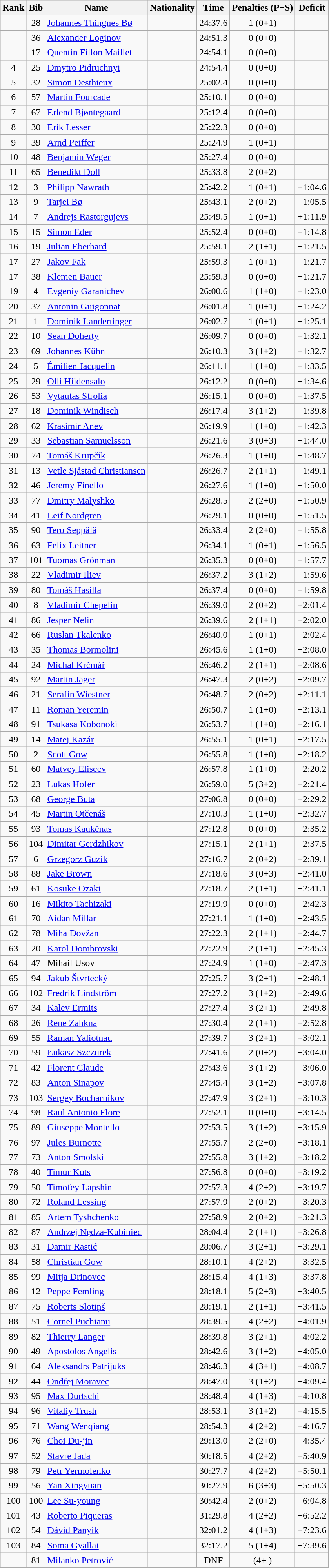<table class="wikitable sortable" style="text-align:center">
<tr>
<th data-sort-type=number>Rank</th>
<th>Bib</th>
<th>Name</th>
<th>Nationality</th>
<th>Time</th>
<th>Penalties (P+S)</th>
<th>Deficit</th>
</tr>
<tr>
<td></td>
<td>28</td>
<td align=left><a href='#'>Johannes Thingnes Bø</a></td>
<td align=left></td>
<td>24:37.6</td>
<td>1 (0+1)</td>
<td>—</td>
</tr>
<tr>
<td></td>
<td>36</td>
<td align=left><a href='#'>Alexander Loginov</a></td>
<td align=left></td>
<td>24:51.3</td>
<td>0 (0+0)</td>
<td></td>
</tr>
<tr>
<td></td>
<td>17</td>
<td align=left><a href='#'>Quentin Fillon Maillet</a></td>
<td align=left></td>
<td>24:54.1</td>
<td>0 (0+0)</td>
<td></td>
</tr>
<tr>
<td>4</td>
<td>25</td>
<td align=left><a href='#'>Dmytro Pidruchnyi</a></td>
<td align=left></td>
<td>24:54.4</td>
<td>0 (0+0)</td>
<td></td>
</tr>
<tr>
<td>5</td>
<td>32</td>
<td align=left><a href='#'>Simon Desthieux</a></td>
<td align=left></td>
<td>25:02.4</td>
<td>0 (0+0)</td>
<td></td>
</tr>
<tr>
<td>6</td>
<td>57</td>
<td align=left><a href='#'>Martin Fourcade</a></td>
<td align=left></td>
<td>25:10.1</td>
<td>0 (0+0)</td>
<td></td>
</tr>
<tr>
<td>7</td>
<td>67</td>
<td align=left><a href='#'>Erlend Bjøntegaard</a></td>
<td align=left></td>
<td>25:12.4</td>
<td>0 (0+0)</td>
<td></td>
</tr>
<tr>
<td>8</td>
<td>30</td>
<td align=left><a href='#'>Erik Lesser</a></td>
<td align=left></td>
<td>25:22.3</td>
<td>0 (0+0)</td>
<td></td>
</tr>
<tr>
<td>9</td>
<td>39</td>
<td align=left><a href='#'>Arnd Peiffer</a></td>
<td align=left></td>
<td>25:24.9</td>
<td>1 (0+1)</td>
<td></td>
</tr>
<tr>
<td>10</td>
<td>48</td>
<td align=left><a href='#'>Benjamin Weger</a></td>
<td align=left></td>
<td>25:27.4</td>
<td>0 (0+0)</td>
<td></td>
</tr>
<tr>
<td>11</td>
<td>65</td>
<td align=left><a href='#'>Benedikt Doll</a></td>
<td align=left></td>
<td>25:33.8</td>
<td>2 (0+2)</td>
<td></td>
</tr>
<tr>
<td>12</td>
<td>3</td>
<td align=left><a href='#'>Philipp Nawrath</a></td>
<td align=left></td>
<td>25:42.2</td>
<td>1 (0+1)</td>
<td>+1:04.6</td>
</tr>
<tr>
<td>13</td>
<td>9</td>
<td align=left><a href='#'>Tarjei Bø</a></td>
<td align=left></td>
<td>25:43.1</td>
<td>2 (0+2)</td>
<td>+1:05.5</td>
</tr>
<tr>
<td>14</td>
<td>7</td>
<td align=left><a href='#'>Andrejs Rastorgujevs</a></td>
<td align=left></td>
<td>25:49.5</td>
<td>1 (0+1)</td>
<td>+1:11.9</td>
</tr>
<tr>
<td>15</td>
<td>15</td>
<td align=left><a href='#'>Simon Eder</a></td>
<td align=left></td>
<td>25:52.4</td>
<td>0 (0+0)</td>
<td>+1:14.8</td>
</tr>
<tr>
<td>16</td>
<td>19</td>
<td align=left><a href='#'>Julian Eberhard</a></td>
<td align=left></td>
<td>25:59.1</td>
<td>2 (1+1)</td>
<td>+1:21.5</td>
</tr>
<tr>
<td>17</td>
<td>27</td>
<td align=left><a href='#'>Jakov Fak</a></td>
<td align=left></td>
<td>25:59.3</td>
<td>1 (0+1)</td>
<td>+1:21.7</td>
</tr>
<tr>
<td>17</td>
<td>38</td>
<td align=left><a href='#'>Klemen Bauer</a></td>
<td align=left></td>
<td>25:59.3</td>
<td>0 (0+0)</td>
<td>+1:21.7</td>
</tr>
<tr>
<td>19</td>
<td>4</td>
<td align=left><a href='#'>Evgeniy Garanichev</a></td>
<td align=left></td>
<td>26:00.6</td>
<td>1 (1+0)</td>
<td>+1:23.0</td>
</tr>
<tr>
<td>20</td>
<td>37</td>
<td align=left><a href='#'>Antonin Guigonnat</a></td>
<td align=left></td>
<td>26:01.8</td>
<td>1 (0+1)</td>
<td>+1:24.2</td>
</tr>
<tr>
<td>21</td>
<td>1</td>
<td align=left><a href='#'>Dominik Landertinger</a></td>
<td align=left></td>
<td>26:02.7</td>
<td>1 (0+1)</td>
<td>+1:25.1</td>
</tr>
<tr>
<td>22</td>
<td>10</td>
<td align=left><a href='#'>Sean Doherty</a></td>
<td align=left></td>
<td>26:09.7</td>
<td>0 (0+0)</td>
<td>+1:32.1</td>
</tr>
<tr>
<td>23</td>
<td>69</td>
<td align=left><a href='#'>Johannes Kühn</a></td>
<td align=left></td>
<td>26:10.3</td>
<td>3 (1+2)</td>
<td>+1:32.7</td>
</tr>
<tr>
<td>24</td>
<td>5</td>
<td align=left><a href='#'>Émilien Jacquelin</a></td>
<td align=left></td>
<td>26:11.1</td>
<td>1 (1+0)</td>
<td>+1:33.5</td>
</tr>
<tr>
<td>25</td>
<td>29</td>
<td align=left><a href='#'>Olli Hiidensalo</a></td>
<td align=left></td>
<td>26:12.2</td>
<td>0 (0+0)</td>
<td>+1:34.6</td>
</tr>
<tr>
<td>26</td>
<td>53</td>
<td align=left><a href='#'>Vytautas Strolia</a></td>
<td align=left></td>
<td>26:15.1</td>
<td>0 (0+0)</td>
<td>+1:37.5</td>
</tr>
<tr>
<td>27</td>
<td>18</td>
<td align=left><a href='#'>Dominik Windisch</a></td>
<td align=left></td>
<td>26:17.4</td>
<td>3 (1+2)</td>
<td>+1:39.8</td>
</tr>
<tr>
<td>28</td>
<td>62</td>
<td align=left><a href='#'>Krasimir Anev</a></td>
<td align=left></td>
<td>26:19.9</td>
<td>1 (1+0)</td>
<td>+1:42.3</td>
</tr>
<tr>
<td>29</td>
<td>33</td>
<td align=left><a href='#'>Sebastian Samuelsson</a></td>
<td align=left></td>
<td>26:21.6</td>
<td>3 (0+3)</td>
<td>+1:44.0</td>
</tr>
<tr>
<td>30</td>
<td>74</td>
<td align=left><a href='#'>Tomáš Krupčík</a></td>
<td align=left></td>
<td>26:26.3</td>
<td>1 (1+0)</td>
<td>+1:48.7</td>
</tr>
<tr>
<td>31</td>
<td>13</td>
<td align=left><a href='#'>Vetle Sjåstad Christiansen</a></td>
<td align=left></td>
<td>26:26.7</td>
<td>2 (1+1)</td>
<td>+1:49.1</td>
</tr>
<tr>
<td>32</td>
<td>46</td>
<td align=left><a href='#'>Jeremy Finello</a></td>
<td align=left></td>
<td>26:27.6</td>
<td>1 (1+0)</td>
<td>+1:50.0</td>
</tr>
<tr>
<td>33</td>
<td>77</td>
<td align=left><a href='#'>Dmitry Malyshko</a></td>
<td align=left></td>
<td>26:28.5</td>
<td>2 (2+0)</td>
<td>+1:50.9</td>
</tr>
<tr>
<td>34</td>
<td>41</td>
<td align=left><a href='#'>Leif Nordgren</a></td>
<td align=left></td>
<td>26:29.1</td>
<td>0 (0+0)</td>
<td>+1:51.5</td>
</tr>
<tr>
<td>35</td>
<td>90</td>
<td align=left><a href='#'>Tero Seppälä</a></td>
<td align=left></td>
<td>26:33.4</td>
<td>2 (2+0)</td>
<td>+1:55.8</td>
</tr>
<tr>
<td>36</td>
<td>63</td>
<td align=left><a href='#'>Felix Leitner</a></td>
<td align=left></td>
<td>26:34.1</td>
<td>1 (0+1)</td>
<td>+1:56.5</td>
</tr>
<tr>
<td>37</td>
<td>101</td>
<td align=left><a href='#'>Tuomas Grönman</a></td>
<td align=left></td>
<td>26:35.3</td>
<td>0 (0+0)</td>
<td>+1:57.7</td>
</tr>
<tr>
<td>38</td>
<td>22</td>
<td align=left><a href='#'>Vladimir Iliev</a></td>
<td align=left></td>
<td>26:37.2</td>
<td>3 (1+2)</td>
<td>+1:59.6</td>
</tr>
<tr>
<td>39</td>
<td>80</td>
<td align=left><a href='#'>Tomáš Hasilla</a></td>
<td align=left></td>
<td>26:37.4</td>
<td>0 (0+0)</td>
<td>+1:59.8</td>
</tr>
<tr>
<td>40</td>
<td>8</td>
<td align=left><a href='#'>Vladimir Chepelin</a></td>
<td align=left></td>
<td>26:39.0</td>
<td>2 (0+2)</td>
<td>+2:01.4</td>
</tr>
<tr>
<td>41</td>
<td>86</td>
<td align=left><a href='#'>Jesper Nelin</a></td>
<td align=left></td>
<td>26:39.6</td>
<td>2 (1+1)</td>
<td>+2:02.0</td>
</tr>
<tr>
<td>42</td>
<td>66</td>
<td align=left><a href='#'>Ruslan Tkalenko</a></td>
<td align=left></td>
<td>26:40.0</td>
<td>1 (0+1)</td>
<td>+2:02.4</td>
</tr>
<tr>
<td>43</td>
<td>35</td>
<td align=left><a href='#'>Thomas Bormolini</a></td>
<td align=left></td>
<td>26:45.6</td>
<td>1 (1+0)</td>
<td>+2:08.0</td>
</tr>
<tr>
<td>44</td>
<td>24</td>
<td align=left><a href='#'>Michal Krčmář</a></td>
<td align=left></td>
<td>26:46.2</td>
<td>2 (1+1)</td>
<td>+2:08.6</td>
</tr>
<tr>
<td>45</td>
<td>92</td>
<td align=left><a href='#'>Martin Jäger</a></td>
<td align=left></td>
<td>26:47.3</td>
<td>2 (0+2)</td>
<td>+2:09.7</td>
</tr>
<tr>
<td>46</td>
<td>21</td>
<td align=left><a href='#'>Serafin Wiestner</a></td>
<td align=left></td>
<td>26:48.7</td>
<td>2 (0+2)</td>
<td>+2:11.1</td>
</tr>
<tr>
<td>47</td>
<td>11</td>
<td align=left><a href='#'>Roman Yeremin</a></td>
<td align=left></td>
<td>26:50.7</td>
<td>1 (1+0)</td>
<td>+2:13.1</td>
</tr>
<tr>
<td>48</td>
<td>91</td>
<td align=left><a href='#'>Tsukasa Kobonoki</a></td>
<td align=left></td>
<td>26:53.7</td>
<td>1 (1+0)</td>
<td>+2:16.1</td>
</tr>
<tr>
<td>49</td>
<td>14</td>
<td align=left><a href='#'>Matej Kazár</a></td>
<td align=left></td>
<td>26:55.1</td>
<td>1 (0+1)</td>
<td>+2:17.5</td>
</tr>
<tr>
<td>50</td>
<td>2</td>
<td align=left><a href='#'>Scott Gow</a></td>
<td align=left></td>
<td>26:55.8</td>
<td>1 (1+0)</td>
<td>+2:18.2</td>
</tr>
<tr>
<td>51</td>
<td>60</td>
<td align=left><a href='#'>Matvey Eliseev</a></td>
<td align=left></td>
<td>26:57.8</td>
<td>1 (1+0)</td>
<td>+2:20.2</td>
</tr>
<tr>
<td>52</td>
<td>23</td>
<td align=left><a href='#'>Lukas Hofer</a></td>
<td align=left></td>
<td>26:59.0</td>
<td>5 (3+2)</td>
<td>+2:21.4</td>
</tr>
<tr>
<td>53</td>
<td>68</td>
<td align=left><a href='#'>George Buta</a></td>
<td align=left></td>
<td>27:06.8</td>
<td>0 (0+0)</td>
<td>+2:29.2</td>
</tr>
<tr>
<td>54</td>
<td>45</td>
<td align=left><a href='#'>Martin Otčenáš</a></td>
<td align=left></td>
<td>27:10.3</td>
<td>1 (1+0)</td>
<td>+2:32.7</td>
</tr>
<tr>
<td>55</td>
<td>93</td>
<td align=left><a href='#'>Tomas Kaukėnas</a></td>
<td align=left></td>
<td>27:12.8</td>
<td>0 (0+0)</td>
<td>+2:35.2</td>
</tr>
<tr>
<td>56</td>
<td>104</td>
<td align=left><a href='#'>Dimitar Gerdzhikov</a></td>
<td align=left></td>
<td>27:15.1</td>
<td>2 (1+1)</td>
<td>+2:37.5</td>
</tr>
<tr>
<td>57</td>
<td>6</td>
<td align=left><a href='#'>Grzegorz Guzik</a></td>
<td align=left></td>
<td>27:16.7</td>
<td>2 (0+2)</td>
<td>+2:39.1</td>
</tr>
<tr>
<td>58</td>
<td>88</td>
<td align=left><a href='#'>Jake Brown</a></td>
<td align=left></td>
<td>27:18.6</td>
<td>3 (0+3)</td>
<td>+2:41.0</td>
</tr>
<tr>
<td>59</td>
<td>61</td>
<td align=left><a href='#'>Kosuke Ozaki</a></td>
<td align=left></td>
<td>27:18.7</td>
<td>2 (1+1)</td>
<td>+2:41.1</td>
</tr>
<tr>
<td>60</td>
<td>16</td>
<td align=left><a href='#'>Mikito Tachizaki</a></td>
<td align=left></td>
<td>27:19.9</td>
<td>0 (0+0)</td>
<td>+2:42.3</td>
</tr>
<tr>
<td>61</td>
<td>70</td>
<td align=left><a href='#'>Aidan Millar</a></td>
<td align=left></td>
<td>27:21.1</td>
<td>1 (1+0)</td>
<td>+2:43.5</td>
</tr>
<tr>
<td>62</td>
<td>78</td>
<td align=left><a href='#'>Miha Dovžan</a></td>
<td align=left></td>
<td>27:22.3</td>
<td>2 (1+1)</td>
<td>+2:44.7</td>
</tr>
<tr>
<td>63</td>
<td>20</td>
<td align=left><a href='#'>Karol Dombrovski</a></td>
<td align=left></td>
<td>27:22.9</td>
<td>2 (1+1)</td>
<td>+2:45.3</td>
</tr>
<tr>
<td>64</td>
<td>47</td>
<td align=left>Mihail Usov</td>
<td align=left></td>
<td>27:24.9</td>
<td>1 (1+0)</td>
<td>+2:47.3</td>
</tr>
<tr>
<td>65</td>
<td>94</td>
<td align=left><a href='#'>Jakub Štvrtecký</a></td>
<td align=left></td>
<td>27:25.7</td>
<td>3 (2+1)</td>
<td>+2:48.1</td>
</tr>
<tr>
<td>66</td>
<td>102</td>
<td align=left><a href='#'>Fredrik Lindström</a></td>
<td align=left></td>
<td>27:27.2</td>
<td>3 (1+2)</td>
<td>+2:49.6</td>
</tr>
<tr>
<td>67</td>
<td>34</td>
<td align=left><a href='#'>Kalev Ermits</a></td>
<td align=left></td>
<td>27:27.4</td>
<td>3 (2+1)</td>
<td>+2:49.8</td>
</tr>
<tr>
<td>68</td>
<td>26</td>
<td align=left><a href='#'>Rene Zahkna</a></td>
<td align=left></td>
<td>27:30.4</td>
<td>2 (1+1)</td>
<td>+2:52.8</td>
</tr>
<tr>
<td>69</td>
<td>55</td>
<td align=left><a href='#'>Raman Yaliotnau</a></td>
<td align=left></td>
<td>27:39.7</td>
<td>3 (2+1)</td>
<td>+3:02.1</td>
</tr>
<tr>
<td>70</td>
<td>59</td>
<td align=left><a href='#'>Łukasz Szczurek</a></td>
<td align=left></td>
<td>27:41.6</td>
<td>2 (0+2)</td>
<td>+3:04.0</td>
</tr>
<tr>
<td>71</td>
<td>42</td>
<td align=left><a href='#'>Florent Claude</a></td>
<td align=left></td>
<td>27:43.6</td>
<td>3 (1+2)</td>
<td>+3:06.0</td>
</tr>
<tr>
<td>72</td>
<td>83</td>
<td align=left><a href='#'>Anton Sinapov</a></td>
<td align=left></td>
<td>27:45.4</td>
<td>3 (1+2)</td>
<td>+3:07.8</td>
</tr>
<tr>
<td>73</td>
<td>103</td>
<td align=left><a href='#'>Sergey Bocharnikov</a></td>
<td align=left></td>
<td>27:47.9</td>
<td>3 (2+1)</td>
<td>+3:10.3</td>
</tr>
<tr>
<td>74</td>
<td>98</td>
<td align=left><a href='#'>Raul Antonio Flore</a></td>
<td align=left></td>
<td>27:52.1</td>
<td>0 (0+0)</td>
<td>+3:14.5</td>
</tr>
<tr>
<td>75</td>
<td>89</td>
<td align=left><a href='#'>Giuseppe Montello</a></td>
<td align=left></td>
<td>27:53.5</td>
<td>3 (1+2)</td>
<td>+3:15.9</td>
</tr>
<tr>
<td>76</td>
<td>97</td>
<td align=left><a href='#'>Jules Burnotte</a></td>
<td align=left></td>
<td>27:55.7</td>
<td>2 (2+0)</td>
<td>+3:18.1</td>
</tr>
<tr>
<td>77</td>
<td>73</td>
<td align=left><a href='#'>Anton Smolski</a></td>
<td align=left></td>
<td>27:55.8</td>
<td>3 (1+2)</td>
<td>+3:18.2</td>
</tr>
<tr>
<td>78</td>
<td>40</td>
<td align=left><a href='#'>Timur Kuts</a></td>
<td align=left></td>
<td>27:56.8</td>
<td>0 (0+0)</td>
<td>+3:19.2</td>
</tr>
<tr>
<td>79</td>
<td>50</td>
<td align=left><a href='#'>Timofey Lapshin</a></td>
<td align=left></td>
<td>27:57.3</td>
<td>4 (2+2)</td>
<td>+3:19.7</td>
</tr>
<tr>
<td>80</td>
<td>72</td>
<td align=left><a href='#'>Roland Lessing</a></td>
<td align=left></td>
<td>27:57.9</td>
<td>2 (0+2)</td>
<td>+3:20.3</td>
</tr>
<tr>
<td>81</td>
<td>85</td>
<td align=left><a href='#'>Artem Tyshchenko</a></td>
<td align=left></td>
<td>27:58.9</td>
<td>2 (0+2)</td>
<td>+3:21.3</td>
</tr>
<tr>
<td>82</td>
<td>87</td>
<td align=left><a href='#'>Andrzej Nędza-Kubiniec</a></td>
<td align=left></td>
<td>28:04.4</td>
<td>2 (1+1)</td>
<td>+3:26.8</td>
</tr>
<tr>
<td>83</td>
<td>31</td>
<td align=left><a href='#'>Damir Rastić</a></td>
<td align=left></td>
<td>28:06.7</td>
<td>3 (2+1)</td>
<td>+3:29.1</td>
</tr>
<tr>
<td>84</td>
<td>58</td>
<td align=left><a href='#'>Christian Gow</a></td>
<td align=left></td>
<td>28:10.1</td>
<td>4 (2+2)</td>
<td>+3:32.5</td>
</tr>
<tr>
<td>85</td>
<td>99</td>
<td align=left><a href='#'>Mitja Drinovec</a></td>
<td align=left></td>
<td>28:15.4</td>
<td>4 (1+3)</td>
<td>+3:37.8</td>
</tr>
<tr>
<td>86</td>
<td>12</td>
<td align=left><a href='#'>Peppe Femling</a></td>
<td align=left></td>
<td>28:18.1</td>
<td>5 (2+3)</td>
<td>+3:40.5</td>
</tr>
<tr>
<td>87</td>
<td>75</td>
<td align=left><a href='#'>Roberts Slotiņš</a></td>
<td align=left></td>
<td>28:19.1</td>
<td>2 (1+1)</td>
<td>+3:41.5</td>
</tr>
<tr>
<td>88</td>
<td>51</td>
<td align=left><a href='#'>Cornel Puchianu</a></td>
<td align=left></td>
<td>28:39.5</td>
<td>4 (2+2)</td>
<td>+4:01.9</td>
</tr>
<tr>
<td>89</td>
<td>82</td>
<td align=left><a href='#'>Thierry Langer</a></td>
<td align=left></td>
<td>28:39.8</td>
<td>3 (2+1)</td>
<td>+4:02.2</td>
</tr>
<tr>
<td>90</td>
<td>49</td>
<td align=left><a href='#'>Apostolos Angelis</a></td>
<td align=left></td>
<td>28:42.6</td>
<td>3 (1+2)</td>
<td>+4:05.0</td>
</tr>
<tr>
<td>91</td>
<td>64</td>
<td align=left><a href='#'>Aleksandrs Patrijuks</a></td>
<td align=left></td>
<td>28:46.3</td>
<td>4 (3+1)</td>
<td>+4:08.7</td>
</tr>
<tr>
<td>92</td>
<td>44</td>
<td align=left><a href='#'>Ondřej Moravec</a></td>
<td align=left></td>
<td>28:47.0</td>
<td>3 (1+2)</td>
<td>+4:09.4</td>
</tr>
<tr>
<td>93</td>
<td>95</td>
<td align=left><a href='#'>Max Durtschi</a></td>
<td align=left></td>
<td>28:48.4</td>
<td>4 (1+3)</td>
<td>+4:10.8</td>
</tr>
<tr>
<td>94</td>
<td>96</td>
<td align=left><a href='#'>Vitaliy Trush</a></td>
<td align=left></td>
<td>28:53.1</td>
<td>3 (1+2)</td>
<td>+4:15.5</td>
</tr>
<tr>
<td>95</td>
<td>71</td>
<td align=left><a href='#'>Wang Wenqiang</a></td>
<td align=left></td>
<td>28:54.3</td>
<td>4 (2+2)</td>
<td>+4:16.7</td>
</tr>
<tr>
<td>96</td>
<td>76</td>
<td align=left><a href='#'>Choi Du-jin</a></td>
<td align=left></td>
<td>29:13.0</td>
<td>2 (2+0)</td>
<td>+4:35.4</td>
</tr>
<tr>
<td>97</td>
<td>52</td>
<td align=left><a href='#'>Stavre Jada</a></td>
<td align=left></td>
<td>30:18.5</td>
<td>4 (2+2)</td>
<td>+5:40.9</td>
</tr>
<tr>
<td>98</td>
<td>79</td>
<td align=left><a href='#'>Petr Yermolenko</a></td>
<td align=left></td>
<td>30:27.7</td>
<td>4 (2+2)</td>
<td>+5:50.1</td>
</tr>
<tr>
<td>99</td>
<td>56</td>
<td align=left><a href='#'>Yan Xingyuan</a></td>
<td align=left></td>
<td>30:27.9</td>
<td>6 (3+3)</td>
<td>+5:50.3</td>
</tr>
<tr>
<td>100</td>
<td>100</td>
<td align=left><a href='#'>Lee Su-young</a></td>
<td align=left></td>
<td>30:42.4</td>
<td>2 (0+2)</td>
<td>+6:04.8</td>
</tr>
<tr>
<td>101</td>
<td>43</td>
<td align=left><a href='#'>Roberto Piqueras</a></td>
<td align=left></td>
<td>31:29.8</td>
<td>4 (2+2)</td>
<td>+6:52.2</td>
</tr>
<tr>
<td>102</td>
<td>54</td>
<td align=left><a href='#'>Dávid Panyik</a></td>
<td align=left></td>
<td>32:01.2</td>
<td>4 (1+3)</td>
<td>+7:23.6</td>
</tr>
<tr>
<td>103</td>
<td>84</td>
<td align=left><a href='#'>Soma Gyallai</a></td>
<td align=left></td>
<td>32:17.2</td>
<td>5 (1+4)</td>
<td>+7:39.6</td>
</tr>
<tr>
<td></td>
<td>81</td>
<td align=left><a href='#'>Milanko Petrović</a></td>
<td align=left></td>
<td>DNF</td>
<td>(4+ )</td>
<td></td>
</tr>
</table>
